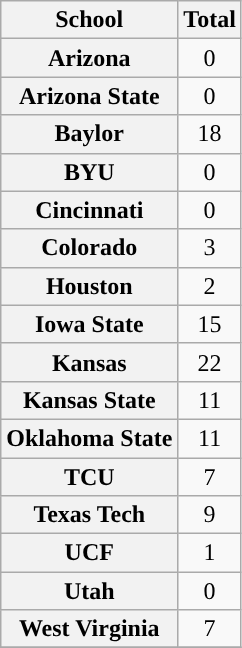<table class="wikitable sortable">
<tr>
<th>School</th>
<th>Total</th>
</tr>
<tr>
<th>Arizona</th>
<td align=center>0</td>
</tr>
<tr>
<th>Arizona State</th>
<td align=center>0</td>
</tr>
<tr>
<th>Baylor</th>
<td align=center>18</td>
</tr>
<tr>
<th>BYU</th>
<td align=center>0</td>
</tr>
<tr>
<th>Cincinnati</th>
<td align=center>0</td>
</tr>
<tr>
<th>Colorado</th>
<td align=center>3</td>
</tr>
<tr>
<th>Houston</th>
<td align=center>2</td>
</tr>
<tr>
<th>Iowa State</th>
<td align=center>15</td>
</tr>
<tr>
<th>Kansas</th>
<td align=center>22</td>
</tr>
<tr>
<th>Kansas State</th>
<td align=center>11</td>
</tr>
<tr>
<th>Oklahoma State</th>
<td align=center>11</td>
</tr>
<tr>
<th>TCU</th>
<td align=center>7</td>
</tr>
<tr>
<th>Texas Tech</th>
<td align=center>9</td>
</tr>
<tr>
<th>UCF</th>
<td align=center>1</td>
</tr>
<tr>
<th>Utah</th>
<td align=center>0</td>
</tr>
<tr>
<th>West Virginia</th>
<td align=center>7</td>
</tr>
<tr>
</tr>
</table>
